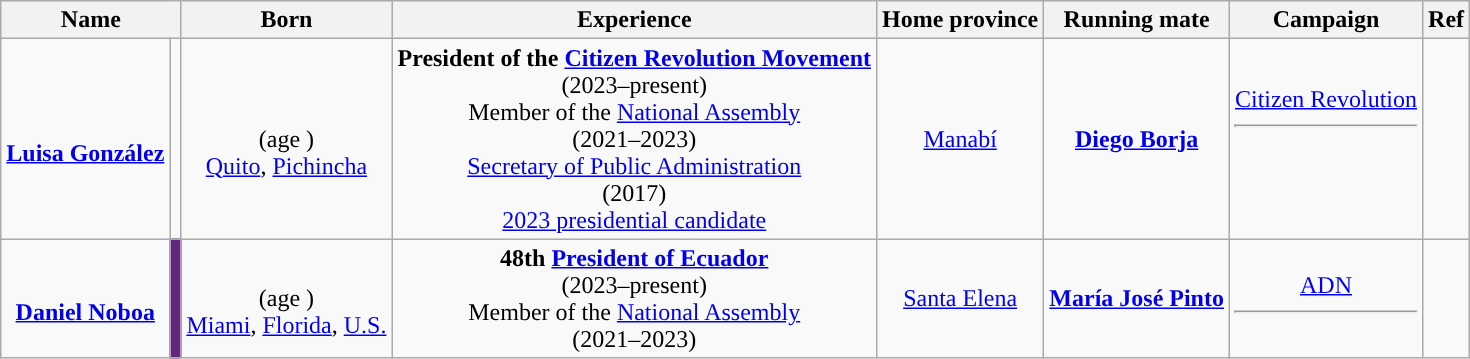<table class="wikitable sortable" style="text-align:center;">
<tr>
<th scope="col" colspan=2>Name</th>
<th>Born</th>
<th class="unsortable">Experience</th>
<th>Home province</th>
<th>Running mate</th>
<th>Campaign</th>
<th>Ref</th>
</tr>
<tr>
<td data-sort-value="Gonzalez, Luisa"><br><strong><a href='#'>Luisa González</a></strong></td>
<td style="background:"></td>
<td><br>(age )<br><a href='#'>Quito</a>, <a href='#'>Pichincha</a></td>
<td><strong>President of the <a href='#'>Citizen Revolution Movement</a></strong><br>(2023–present)<br>Member of the <a href='#'>National Assembly</a><br>(2021–2023)<br><a href='#'>Secretary of Public Administration</a><br>(2017)<br><a href='#'>2023 presidential candidate</a></td>
<td> <a href='#'>Manabí</a></td>
<td><strong><a href='#'>Diego Borja</a></strong></td>
<td><br> <a href='#'>Citizen Revolution</a><hr><br><br><br></td>
<td></td>
</tr>
<tr>
<td data-sort-value="Noboa, Daniel"><br><strong><a href='#'>Daniel Noboa</a></strong></td>
<td style="background:#63267D;"></td>
<td><br>(age )<br><a href='#'>Miami</a>, <a href='#'>Florida</a>, <a href='#'>U.S.</a></td>
<td><strong>48th <a href='#'>President of Ecuador</a></strong><br>(2023–present)<br>Member of the <a href='#'>National Assembly</a><br>(2021–2023)</td>
<td> <a href='#'>Santa Elena</a></td>
<td><strong><a href='#'>María José Pinto</a></strong></td>
<td><br> <a href='#'>ADN</a><hr><br></td>
<td></td>
</tr>
</table>
